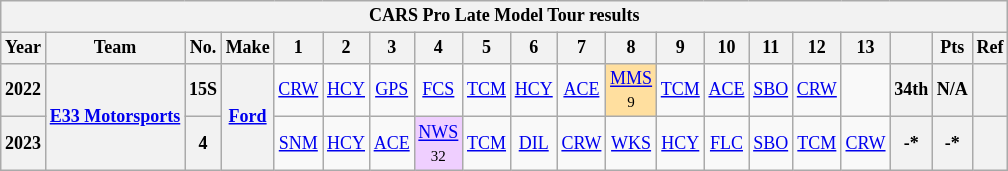<table class="wikitable" style="text-align:center; font-size:75%">
<tr>
<th colspan=23>CARS Pro Late Model Tour results</th>
</tr>
<tr>
<th>Year</th>
<th>Team</th>
<th>No.</th>
<th>Make</th>
<th>1</th>
<th>2</th>
<th>3</th>
<th>4</th>
<th>5</th>
<th>6</th>
<th>7</th>
<th>8</th>
<th>9</th>
<th>10</th>
<th>11</th>
<th>12</th>
<th>13</th>
<th></th>
<th>Pts</th>
<th>Ref</th>
</tr>
<tr>
<th>2022</th>
<th rowspan=2><a href='#'>E33 Motorsports</a></th>
<th>15S</th>
<th rowspan=2><a href='#'>Ford</a></th>
<td><a href='#'>CRW</a></td>
<td><a href='#'>HCY</a></td>
<td><a href='#'>GPS</a></td>
<td><a href='#'>FCS</a></td>
<td><a href='#'>TCM</a></td>
<td><a href='#'>HCY</a></td>
<td><a href='#'>ACE</a></td>
<td style="background:#FFDF9F;"><a href='#'>MMS</a><br><small>9</small></td>
<td><a href='#'>TCM</a></td>
<td><a href='#'>ACE</a></td>
<td><a href='#'>SBO</a></td>
<td><a href='#'>CRW</a></td>
<td></td>
<th>34th</th>
<th>N/A</th>
<th></th>
</tr>
<tr>
<th>2023</th>
<th>4</th>
<td><a href='#'>SNM</a></td>
<td><a href='#'>HCY</a></td>
<td><a href='#'>ACE</a></td>
<td style="background:#EFCFFF;"><a href='#'>NWS</a><br><small>32</small></td>
<td><a href='#'>TCM</a></td>
<td><a href='#'>DIL</a></td>
<td><a href='#'>CRW</a></td>
<td><a href='#'>WKS</a></td>
<td><a href='#'>HCY</a></td>
<td><a href='#'>FLC</a></td>
<td><a href='#'>SBO</a></td>
<td><a href='#'>TCM</a></td>
<td><a href='#'>CRW</a></td>
<th>-*</th>
<th>-*</th>
<th></th>
</tr>
</table>
